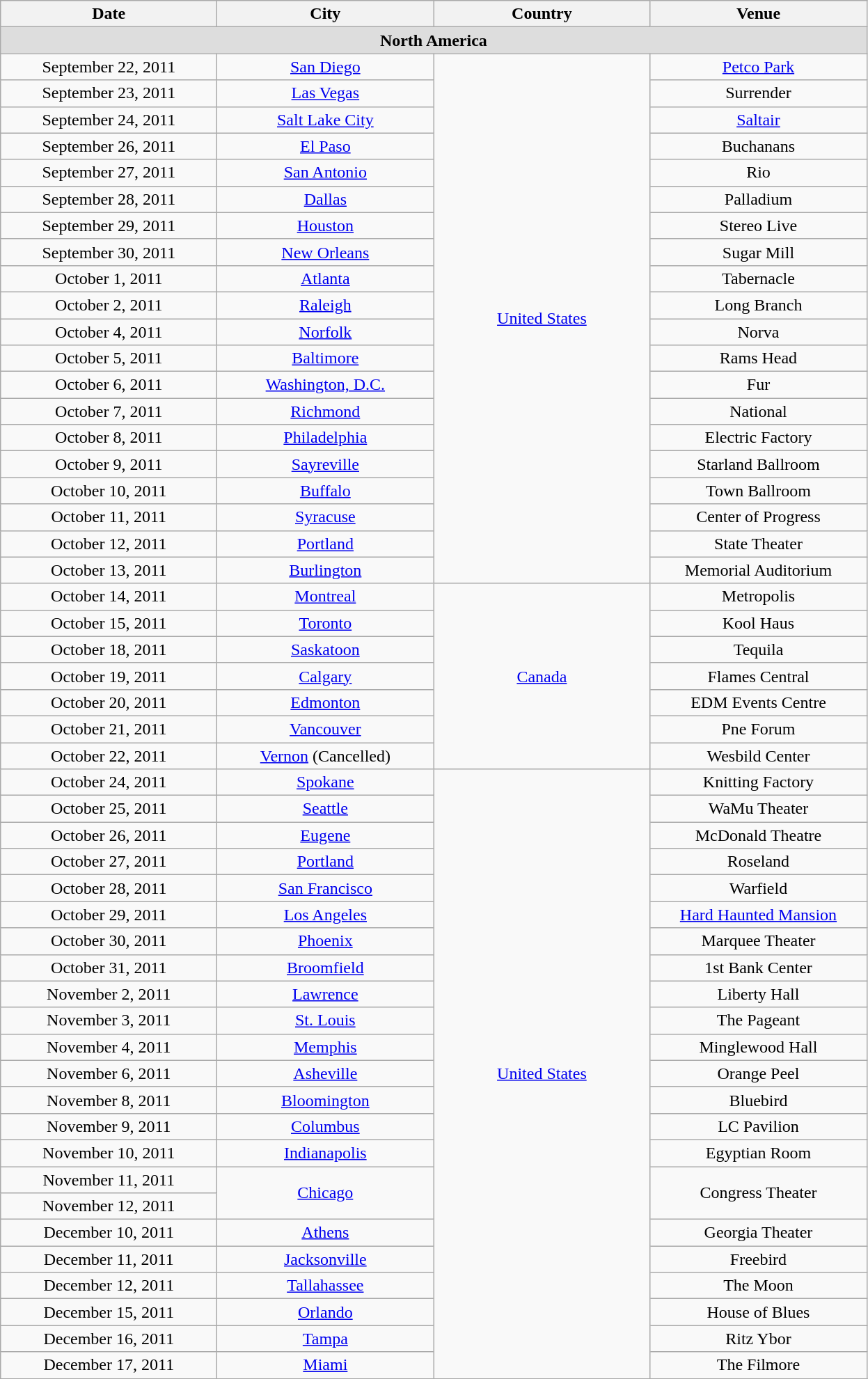<table class="wikitable">
<tr>
<th width="200" rowspan="1">Date</th>
<th width="200" rowspan="1">City</th>
<th width="200" rowspan="1">Country</th>
<th width="200" rowspan="1">Venue</th>
</tr>
<tr bgcolor="#DDDDDD">
<td colspan=7 align=center><strong>North America</strong></td>
</tr>
<tr>
<td align="center">September 22, 2011</td>
<td align="center"><a href='#'>San Diego</a></td>
<td align="center" rowspan=20><a href='#'>United States</a></td>
<td align="center"><a href='#'>Petco Park</a></td>
</tr>
<tr>
<td align="center">September 23, 2011</td>
<td align="center"><a href='#'>Las Vegas</a></td>
<td align="center">Surrender</td>
</tr>
<tr>
<td align="center">September 24, 2011</td>
<td align="center"><a href='#'>Salt Lake City</a></td>
<td align="center"><a href='#'>Saltair</a></td>
</tr>
<tr>
<td align="center">September 26, 2011</td>
<td align="center"><a href='#'>El Paso</a></td>
<td align="center">Buchanans</td>
</tr>
<tr>
<td align="center">September 27, 2011</td>
<td align="center"><a href='#'>San Antonio</a></td>
<td align="center">Rio</td>
</tr>
<tr>
<td align="center">September 28, 2011</td>
<td align="center"><a href='#'>Dallas</a></td>
<td align="center">Palladium</td>
</tr>
<tr>
<td align="center">September 29, 2011</td>
<td align="center"><a href='#'>Houston</a></td>
<td align="center">Stereo Live</td>
</tr>
<tr>
<td align="center">September 30, 2011</td>
<td align="center"><a href='#'>New Orleans</a></td>
<td align="center">Sugar Mill</td>
</tr>
<tr>
<td align="center">October 1, 2011</td>
<td align="center"><a href='#'>Atlanta</a></td>
<td align="center">Tabernacle</td>
</tr>
<tr>
<td align="center">October 2, 2011</td>
<td align="center"><a href='#'>Raleigh</a></td>
<td align="center">Long Branch</td>
</tr>
<tr>
<td align="center">October 4, 2011</td>
<td align="center"><a href='#'>Norfolk</a></td>
<td align="center">Norva</td>
</tr>
<tr>
<td align="center">October 5, 2011</td>
<td align="center"><a href='#'>Baltimore</a></td>
<td align="center">Rams Head</td>
</tr>
<tr>
<td align="center">October 6, 2011</td>
<td align="center"><a href='#'>Washington, D.C.</a></td>
<td align="center">Fur</td>
</tr>
<tr>
<td align="center">October 7, 2011</td>
<td align="center"><a href='#'>Richmond</a></td>
<td align="center">National</td>
</tr>
<tr>
<td align="center">October 8, 2011</td>
<td align="center"><a href='#'>Philadelphia</a></td>
<td align="center">Electric Factory</td>
</tr>
<tr>
<td align="center">October 9, 2011</td>
<td align="center"><a href='#'>Sayreville</a></td>
<td align="center">Starland Ballroom</td>
</tr>
<tr>
<td align="center">October 10, 2011</td>
<td align="center"><a href='#'>Buffalo</a></td>
<td align="center">Town Ballroom</td>
</tr>
<tr>
<td align="center">October 11, 2011</td>
<td align="center"><a href='#'>Syracuse</a></td>
<td align="center">Center of Progress</td>
</tr>
<tr>
<td align="center">October 12, 2011</td>
<td align="center"><a href='#'>Portland</a></td>
<td align="center">State Theater</td>
</tr>
<tr>
<td align="center">October 13, 2011</td>
<td align="center"><a href='#'>Burlington</a></td>
<td align="center">Memorial Auditorium</td>
</tr>
<tr>
<td align="center">October 14, 2011</td>
<td align="center"><a href='#'>Montreal</a></td>
<td align="center" rowspan=7><a href='#'>Canada</a></td>
<td align="center">Metropolis</td>
</tr>
<tr>
<td align="center">October 15, 2011</td>
<td align="center"><a href='#'>Toronto</a></td>
<td align="center">Kool Haus</td>
</tr>
<tr>
<td align="center">October 18, 2011</td>
<td align="center"><a href='#'>Saskatoon</a></td>
<td align="center">Tequila</td>
</tr>
<tr>
<td align="center">October 19, 2011</td>
<td align="center"><a href='#'>Calgary</a></td>
<td align="center">Flames Central</td>
</tr>
<tr>
<td align="center">October 20, 2011</td>
<td align="center"><a href='#'>Edmonton</a></td>
<td align="center">EDM Events Centre</td>
</tr>
<tr>
<td align="center">October 21, 2011</td>
<td align="center"><a href='#'>Vancouver</a></td>
<td align="center">Pne Forum</td>
</tr>
<tr>
<td align="center">October 22, 2011</td>
<td align="center"><a href='#'>Vernon</a> (Cancelled)</td>
<td align="center">Wesbild Center</td>
</tr>
<tr>
<td align="center">October 24, 2011</td>
<td align="center"><a href='#'>Spokane</a></td>
<td align="center" rowspan=23><a href='#'>United States</a></td>
<td align="center">Knitting Factory</td>
</tr>
<tr>
<td align="center">October 25, 2011</td>
<td align="center"><a href='#'>Seattle</a></td>
<td align="center">WaMu Theater</td>
</tr>
<tr>
<td align="center">October 26, 2011</td>
<td align="center"><a href='#'>Eugene</a></td>
<td align="center">McDonald Theatre</td>
</tr>
<tr>
<td align="center">October 27, 2011</td>
<td align="center"><a href='#'>Portland</a></td>
<td align="center">Roseland</td>
</tr>
<tr>
<td align="center">October 28, 2011</td>
<td align="center"><a href='#'>San Francisco</a></td>
<td align="center">Warfield</td>
</tr>
<tr>
<td align="center">October 29, 2011</td>
<td align="center"><a href='#'>Los Angeles</a></td>
<td align="center"><a href='#'>Hard Haunted Mansion</a></td>
</tr>
<tr>
<td align="center">October 30, 2011</td>
<td align="center"><a href='#'>Phoenix</a></td>
<td align="center">Marquee Theater</td>
</tr>
<tr>
<td align="center">October 31, 2011</td>
<td align="center"><a href='#'>Broomfield</a></td>
<td align="center">1st Bank Center</td>
</tr>
<tr>
<td align="center">November 2, 2011</td>
<td align="center"><a href='#'>Lawrence</a></td>
<td align="center">Liberty Hall</td>
</tr>
<tr>
<td align="center">November 3, 2011</td>
<td align="center"><a href='#'>St. Louis</a></td>
<td align="center">The Pageant</td>
</tr>
<tr>
<td align="center">November 4, 2011</td>
<td align="center"><a href='#'>Memphis</a></td>
<td align="center">Minglewood Hall</td>
</tr>
<tr>
<td align="center">November 6, 2011</td>
<td align="center"><a href='#'>Asheville</a></td>
<td align="center">Orange Peel</td>
</tr>
<tr>
<td align="center">November 8, 2011</td>
<td align="center"><a href='#'>Bloomington</a></td>
<td align="center">Bluebird</td>
</tr>
<tr>
<td align="center">November 9, 2011</td>
<td align="center"><a href='#'>Columbus</a></td>
<td align="center">LC Pavilion</td>
</tr>
<tr>
<td align="center">November 10, 2011</td>
<td align="center"><a href='#'>Indianapolis</a></td>
<td align="center">Egyptian Room</td>
</tr>
<tr>
<td align="center">November 11, 2011</td>
<td align="center" rowspan=2><a href='#'>Chicago</a></td>
<td align="center" rowspan=2>Congress Theater</td>
</tr>
<tr>
<td align="center">November 12, 2011</td>
</tr>
<tr>
<td align="center">December 10, 2011</td>
<td align="center"><a href='#'>Athens</a></td>
<td align="center">Georgia Theater</td>
</tr>
<tr>
<td align="center">December 11, 2011</td>
<td align="center"><a href='#'>Jacksonville</a></td>
<td align="center">Freebird</td>
</tr>
<tr>
<td align="center">December 12, 2011</td>
<td align="center"><a href='#'>Tallahassee</a></td>
<td align="center">The Moon</td>
</tr>
<tr>
<td align="center">December 15, 2011</td>
<td align="center"><a href='#'>Orlando</a></td>
<td align="center">House of Blues</td>
</tr>
<tr>
<td align="center">December 16, 2011</td>
<td align="center"><a href='#'>Tampa</a></td>
<td align="center">Ritz Ybor</td>
</tr>
<tr>
<td align="center">December 17, 2011</td>
<td align="center"><a href='#'>Miami</a></td>
<td align="center">The Filmore</td>
</tr>
<tr>
</tr>
</table>
